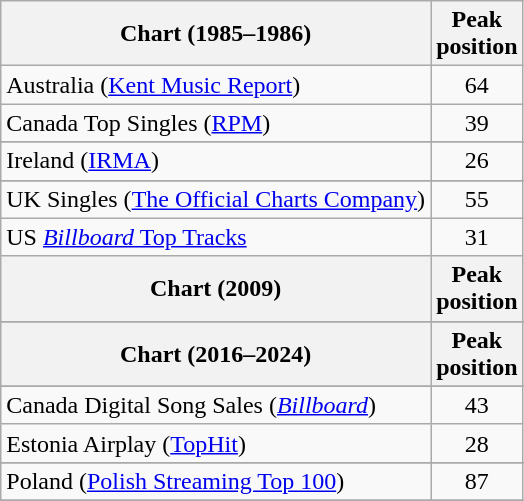<table class="wikitable sortable">
<tr>
<th align="left">Chart (1985–1986)</th>
<th align="center">Peak<br>position</th>
</tr>
<tr>
<td align="left">Australia (<a href='#'>Kent Music Report</a>)</td>
<td align="center">64</td>
</tr>
<tr>
<td align="left">Canada Top Singles (<a href='#'>RPM</a>)</td>
<td align="center">39</td>
</tr>
<tr>
</tr>
<tr>
<td align="left">Ireland (<a href='#'>IRMA</a>)</td>
<td align="center">26</td>
</tr>
<tr>
</tr>
<tr>
</tr>
<tr>
</tr>
<tr>
</tr>
<tr>
<td align="left">UK Singles (<a href='#'>The Official Charts Company</a>)</td>
<td align="center">55</td>
</tr>
<tr>
<td align="left">US <a href='#'><em>Billboard</em> Top Tracks</a></td>
<td align="center">31</td>
</tr>
<tr>
<th align="left">Chart (2009)</th>
<th align="center">Peak<br>position</th>
</tr>
<tr>
</tr>
<tr>
</tr>
<tr>
<th align="left">Chart (2016–2024)</th>
<th align="center">Peak<br>position</th>
</tr>
<tr>
</tr>
<tr>
<td>Canada Digital Song Sales (<em><a href='#'>Billboard</a></em>)</td>
<td align="center">43</td>
</tr>
<tr>
<td>Estonia Airplay (<a href='#'>TopHit</a>)</td>
<td align="center">28</td>
</tr>
<tr>
</tr>
<tr>
</tr>
<tr>
<td scope="row">Poland (<a href='#'>Polish Streaming Top 100</a>)</td>
<td align="center">87</td>
</tr>
<tr>
</tr>
</table>
